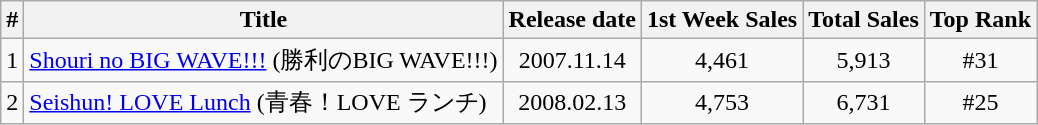<table class="wikitable" style="text-align:center;">
<tr>
<th>#</th>
<th>Title</th>
<th>Release date</th>
<th>1st Week Sales</th>
<th>Total Sales</th>
<th>Top Rank</th>
</tr>
<tr>
<td>1</td>
<td align="left"><a href='#'>Shouri no BIG WAVE!!!</a> (勝利のBIG WAVE!!!)</td>
<td>2007.11.14</td>
<td>4,461</td>
<td>5,913</td>
<td>#31</td>
</tr>
<tr>
<td>2</td>
<td align="left"><a href='#'>Seishun! LOVE Lunch</a> (青春！LOVE ランチ)</td>
<td>2008.02.13</td>
<td>4,753</td>
<td>6,731</td>
<td>#25</td>
</tr>
</table>
